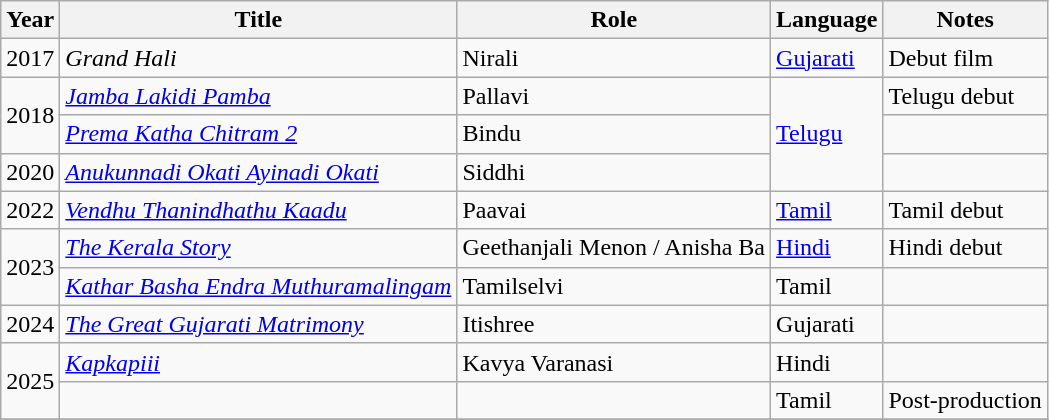<table class="wikitable sortable">
<tr>
<th>Year</th>
<th>Title</th>
<th>Role</th>
<th>Language</th>
<th>Notes</th>
</tr>
<tr>
<td>2017</td>
<td><em>Grand Hali</em></td>
<td>Nirali</td>
<td><a href='#'>Gujarati</a></td>
<td>Debut film</td>
</tr>
<tr>
<td rowspan="2">2018</td>
<td><em><a href='#'>Jamba Lakidi Pamba</a></em></td>
<td>Pallavi</td>
<td rowspan="3"><a href='#'>Telugu</a></td>
<td>Telugu debut</td>
</tr>
<tr>
<td><em><a href='#'>Prema Katha Chitram 2</a></em></td>
<td>Bindu</td>
<td></td>
</tr>
<tr>
<td>2020</td>
<td><em><a href='#'>Anukunnadi Okati Ayinadi Okati</a></em></td>
<td>Siddhi</td>
<td></td>
</tr>
<tr>
<td>2022</td>
<td><em><a href='#'>Vendhu Thanindhathu Kaadu</a> </em></td>
<td>Paavai</td>
<td><a href='#'>Tamil</a></td>
<td>Tamil debut</td>
</tr>
<tr>
<td rowspan="2">2023</td>
<td><em><a href='#'>The Kerala Story</a></em></td>
<td>Geethanjali Menon / Anisha Ba</td>
<td><a href='#'>Hindi</a></td>
<td>Hindi debut</td>
</tr>
<tr>
<td><em><a href='#'>Kathar Basha Endra Muthuramalingam</a></em></td>
<td>Tamilselvi</td>
<td>Tamil</td>
<td></td>
</tr>
<tr>
<td rowspan="1">2024</td>
<td><em><a href='#'>The Great Gujarati Matrimony</a></em></td>
<td>Itishree</td>
<td>Gujarati</td>
<td></td>
</tr>
<tr>
<td rowspan="2">2025</td>
<td><em><a href='#'>Kapkapiii</a></em></td>
<td>Kavya Varanasi</td>
<td>Hindi</td>
<td></td>
</tr>
<tr>
<td></td>
<td></td>
<td>Tamil</td>
<td>Post-production</td>
</tr>
<tr>
</tr>
</table>
